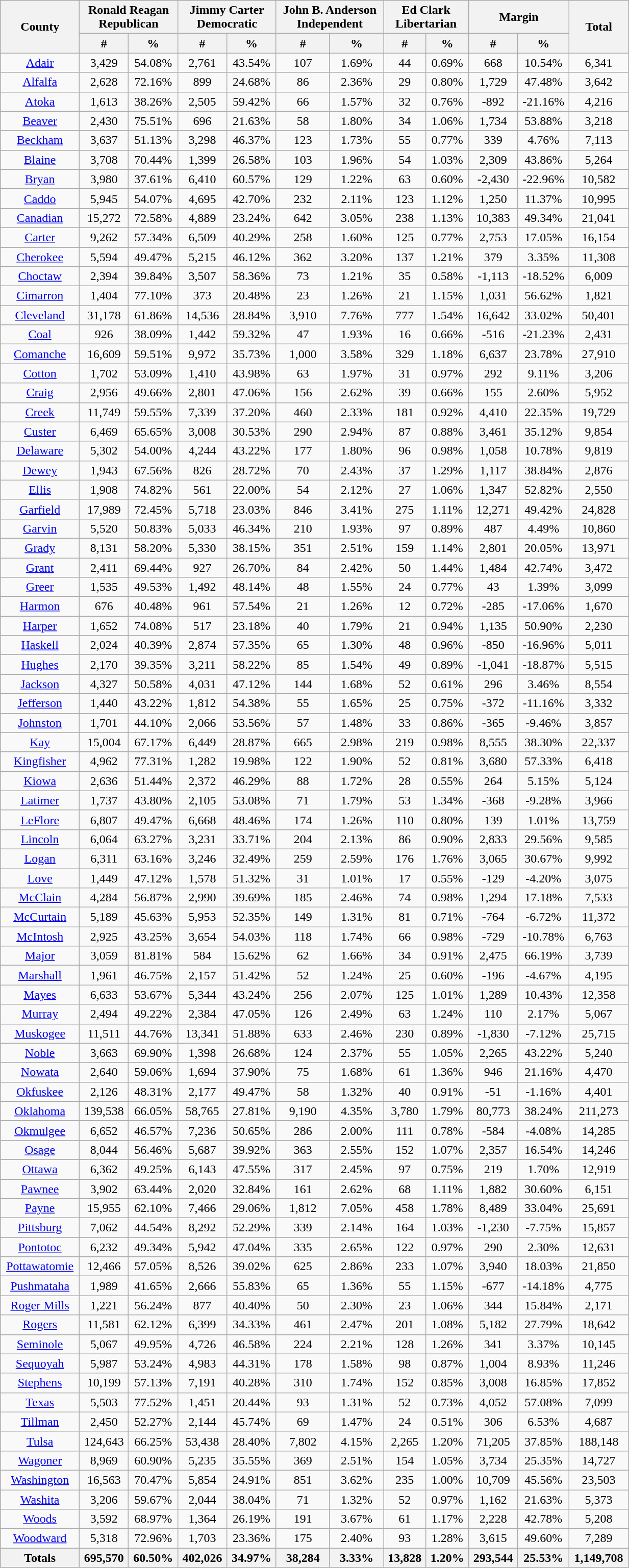<table width="65%"  class="wikitable sortable" style="text-align:center">
<tr>
<th rowspan="2">County</th>
<th style="text-align:center;" colspan="2">Ronald Reagan<br>Republican</th>
<th style="text-align:center;" colspan="2">Jimmy Carter<br>Democratic</th>
<th style="text-align:center;" colspan="2">John B. Anderson<br>Independent</th>
<th style="text-align:center;" colspan="2">Ed Clark<br>Libertarian</th>
<th style="text-align:center;" colspan="2">Margin</th>
<th style="text-align:center;" rowspan="2">Total</th>
</tr>
<tr>
<th style="text-align:center;" data-sort-type="number">#</th>
<th style="text-align:center;" data-sort-type="number">%</th>
<th style="text-align:center;" data-sort-type="number">#</th>
<th style="text-align:center;" data-sort-type="number">%</th>
<th style="text-align:center;" data-sort-type="number">#</th>
<th style="text-align:center;" data-sort-type="number">%</th>
<th style="text-align:center;" data-sort-type="number">#</th>
<th style="text-align:center;" data-sort-type="number">%</th>
<th style="text-align:center;" data-sort-type="number">#</th>
<th style="text-align:center;" data-sort-type="number">%</th>
</tr>
<tr style="text-align:center;">
<td><a href='#'>Adair</a></td>
<td>3,429</td>
<td>54.08%</td>
<td>2,761</td>
<td>43.54%</td>
<td>107</td>
<td>1.69%</td>
<td>44</td>
<td>0.69%</td>
<td>668</td>
<td>10.54%</td>
<td>6,341</td>
</tr>
<tr style="text-align:center;">
<td><a href='#'>Alfalfa</a></td>
<td>2,628</td>
<td>72.16%</td>
<td>899</td>
<td>24.68%</td>
<td>86</td>
<td>2.36%</td>
<td>29</td>
<td>0.80%</td>
<td>1,729</td>
<td>47.48%</td>
<td>3,642</td>
</tr>
<tr style="text-align:center;">
<td><a href='#'>Atoka</a></td>
<td>1,613</td>
<td>38.26%</td>
<td>2,505</td>
<td>59.42%</td>
<td>66</td>
<td>1.57%</td>
<td>32</td>
<td>0.76%</td>
<td>-892</td>
<td>-21.16%</td>
<td>4,216</td>
</tr>
<tr style="text-align:center;">
<td><a href='#'>Beaver</a></td>
<td>2,430</td>
<td>75.51%</td>
<td>696</td>
<td>21.63%</td>
<td>58</td>
<td>1.80%</td>
<td>34</td>
<td>1.06%</td>
<td>1,734</td>
<td>53.88%</td>
<td>3,218</td>
</tr>
<tr style="text-align:center;">
<td><a href='#'>Beckham</a></td>
<td>3,637</td>
<td>51.13%</td>
<td>3,298</td>
<td>46.37%</td>
<td>123</td>
<td>1.73%</td>
<td>55</td>
<td>0.77%</td>
<td>339</td>
<td>4.76%</td>
<td>7,113</td>
</tr>
<tr style="text-align:center;">
<td><a href='#'>Blaine</a></td>
<td>3,708</td>
<td>70.44%</td>
<td>1,399</td>
<td>26.58%</td>
<td>103</td>
<td>1.96%</td>
<td>54</td>
<td>1.03%</td>
<td>2,309</td>
<td>43.86%</td>
<td>5,264</td>
</tr>
<tr style="text-align:center;">
<td><a href='#'>Bryan</a></td>
<td>3,980</td>
<td>37.61%</td>
<td>6,410</td>
<td>60.57%</td>
<td>129</td>
<td>1.22%</td>
<td>63</td>
<td>0.60%</td>
<td>-2,430</td>
<td>-22.96%</td>
<td>10,582</td>
</tr>
<tr style="text-align:center;">
<td><a href='#'>Caddo</a></td>
<td>5,945</td>
<td>54.07%</td>
<td>4,695</td>
<td>42.70%</td>
<td>232</td>
<td>2.11%</td>
<td>123</td>
<td>1.12%</td>
<td>1,250</td>
<td>11.37%</td>
<td>10,995</td>
</tr>
<tr style="text-align:center;">
<td><a href='#'>Canadian</a></td>
<td>15,272</td>
<td>72.58%</td>
<td>4,889</td>
<td>23.24%</td>
<td>642</td>
<td>3.05%</td>
<td>238</td>
<td>1.13%</td>
<td>10,383</td>
<td>49.34%</td>
<td>21,041</td>
</tr>
<tr style="text-align:center;">
<td><a href='#'>Carter</a></td>
<td>9,262</td>
<td>57.34%</td>
<td>6,509</td>
<td>40.29%</td>
<td>258</td>
<td>1.60%</td>
<td>125</td>
<td>0.77%</td>
<td>2,753</td>
<td>17.05%</td>
<td>16,154</td>
</tr>
<tr style="text-align:center;">
<td><a href='#'>Cherokee</a></td>
<td>5,594</td>
<td>49.47%</td>
<td>5,215</td>
<td>46.12%</td>
<td>362</td>
<td>3.20%</td>
<td>137</td>
<td>1.21%</td>
<td>379</td>
<td>3.35%</td>
<td>11,308</td>
</tr>
<tr style="text-align:center;">
<td><a href='#'>Choctaw</a></td>
<td>2,394</td>
<td>39.84%</td>
<td>3,507</td>
<td>58.36%</td>
<td>73</td>
<td>1.21%</td>
<td>35</td>
<td>0.58%</td>
<td>-1,113</td>
<td>-18.52%</td>
<td>6,009</td>
</tr>
<tr style="text-align:center;">
<td><a href='#'>Cimarron</a></td>
<td>1,404</td>
<td>77.10%</td>
<td>373</td>
<td>20.48%</td>
<td>23</td>
<td>1.26%</td>
<td>21</td>
<td>1.15%</td>
<td>1,031</td>
<td>56.62%</td>
<td>1,821</td>
</tr>
<tr style="text-align:center;">
<td><a href='#'>Cleveland</a></td>
<td>31,178</td>
<td>61.86%</td>
<td>14,536</td>
<td>28.84%</td>
<td>3,910</td>
<td>7.76%</td>
<td>777</td>
<td>1.54%</td>
<td>16,642</td>
<td>33.02%</td>
<td>50,401</td>
</tr>
<tr style="text-align:center;">
<td><a href='#'>Coal</a></td>
<td>926</td>
<td>38.09%</td>
<td>1,442</td>
<td>59.32%</td>
<td>47</td>
<td>1.93%</td>
<td>16</td>
<td>0.66%</td>
<td>-516</td>
<td>-21.23%</td>
<td>2,431</td>
</tr>
<tr style="text-align:center;">
<td><a href='#'>Comanche</a></td>
<td>16,609</td>
<td>59.51%</td>
<td>9,972</td>
<td>35.73%</td>
<td>1,000</td>
<td>3.58%</td>
<td>329</td>
<td>1.18%</td>
<td>6,637</td>
<td>23.78%</td>
<td>27,910</td>
</tr>
<tr style="text-align:center;">
<td><a href='#'>Cotton</a></td>
<td>1,702</td>
<td>53.09%</td>
<td>1,410</td>
<td>43.98%</td>
<td>63</td>
<td>1.97%</td>
<td>31</td>
<td>0.97%</td>
<td>292</td>
<td>9.11%</td>
<td>3,206</td>
</tr>
<tr style="text-align:center;">
<td><a href='#'>Craig</a></td>
<td>2,956</td>
<td>49.66%</td>
<td>2,801</td>
<td>47.06%</td>
<td>156</td>
<td>2.62%</td>
<td>39</td>
<td>0.66%</td>
<td>155</td>
<td>2.60%</td>
<td>5,952</td>
</tr>
<tr style="text-align:center;">
<td><a href='#'>Creek</a></td>
<td>11,749</td>
<td>59.55%</td>
<td>7,339</td>
<td>37.20%</td>
<td>460</td>
<td>2.33%</td>
<td>181</td>
<td>0.92%</td>
<td>4,410</td>
<td>22.35%</td>
<td>19,729</td>
</tr>
<tr style="text-align:center;">
<td><a href='#'>Custer</a></td>
<td>6,469</td>
<td>65.65%</td>
<td>3,008</td>
<td>30.53%</td>
<td>290</td>
<td>2.94%</td>
<td>87</td>
<td>0.88%</td>
<td>3,461</td>
<td>35.12%</td>
<td>9,854</td>
</tr>
<tr style="text-align:center;">
<td><a href='#'>Delaware</a></td>
<td>5,302</td>
<td>54.00%</td>
<td>4,244</td>
<td>43.22%</td>
<td>177</td>
<td>1.80%</td>
<td>96</td>
<td>0.98%</td>
<td>1,058</td>
<td>10.78%</td>
<td>9,819</td>
</tr>
<tr style="text-align:center;">
<td><a href='#'>Dewey</a></td>
<td>1,943</td>
<td>67.56%</td>
<td>826</td>
<td>28.72%</td>
<td>70</td>
<td>2.43%</td>
<td>37</td>
<td>1.29%</td>
<td>1,117</td>
<td>38.84%</td>
<td>2,876</td>
</tr>
<tr style="text-align:center;">
<td><a href='#'>Ellis</a></td>
<td>1,908</td>
<td>74.82%</td>
<td>561</td>
<td>22.00%</td>
<td>54</td>
<td>2.12%</td>
<td>27</td>
<td>1.06%</td>
<td>1,347</td>
<td>52.82%</td>
<td>2,550</td>
</tr>
<tr style="text-align:center;">
<td><a href='#'>Garfield</a></td>
<td>17,989</td>
<td>72.45%</td>
<td>5,718</td>
<td>23.03%</td>
<td>846</td>
<td>3.41%</td>
<td>275</td>
<td>1.11%</td>
<td>12,271</td>
<td>49.42%</td>
<td>24,828</td>
</tr>
<tr style="text-align:center;">
<td><a href='#'>Garvin</a></td>
<td>5,520</td>
<td>50.83%</td>
<td>5,033</td>
<td>46.34%</td>
<td>210</td>
<td>1.93%</td>
<td>97</td>
<td>0.89%</td>
<td>487</td>
<td>4.49%</td>
<td>10,860</td>
</tr>
<tr style="text-align:center;">
<td><a href='#'>Grady</a></td>
<td>8,131</td>
<td>58.20%</td>
<td>5,330</td>
<td>38.15%</td>
<td>351</td>
<td>2.51%</td>
<td>159</td>
<td>1.14%</td>
<td>2,801</td>
<td>20.05%</td>
<td>13,971</td>
</tr>
<tr style="text-align:center;">
<td><a href='#'>Grant</a></td>
<td>2,411</td>
<td>69.44%</td>
<td>927</td>
<td>26.70%</td>
<td>84</td>
<td>2.42%</td>
<td>50</td>
<td>1.44%</td>
<td>1,484</td>
<td>42.74%</td>
<td>3,472</td>
</tr>
<tr style="text-align:center;">
<td><a href='#'>Greer</a></td>
<td>1,535</td>
<td>49.53%</td>
<td>1,492</td>
<td>48.14%</td>
<td>48</td>
<td>1.55%</td>
<td>24</td>
<td>0.77%</td>
<td>43</td>
<td>1.39%</td>
<td>3,099</td>
</tr>
<tr style="text-align:center;">
<td><a href='#'>Harmon</a></td>
<td>676</td>
<td>40.48%</td>
<td>961</td>
<td>57.54%</td>
<td>21</td>
<td>1.26%</td>
<td>12</td>
<td>0.72%</td>
<td>-285</td>
<td>-17.06%</td>
<td>1,670</td>
</tr>
<tr style="text-align:center;">
<td><a href='#'>Harper</a></td>
<td>1,652</td>
<td>74.08%</td>
<td>517</td>
<td>23.18%</td>
<td>40</td>
<td>1.79%</td>
<td>21</td>
<td>0.94%</td>
<td>1,135</td>
<td>50.90%</td>
<td>2,230</td>
</tr>
<tr style="text-align:center;">
<td><a href='#'>Haskell</a></td>
<td>2,024</td>
<td>40.39%</td>
<td>2,874</td>
<td>57.35%</td>
<td>65</td>
<td>1.30%</td>
<td>48</td>
<td>0.96%</td>
<td>-850</td>
<td>-16.96%</td>
<td>5,011</td>
</tr>
<tr style="text-align:center;">
<td><a href='#'>Hughes</a></td>
<td>2,170</td>
<td>39.35%</td>
<td>3,211</td>
<td>58.22%</td>
<td>85</td>
<td>1.54%</td>
<td>49</td>
<td>0.89%</td>
<td>-1,041</td>
<td>-18.87%</td>
<td>5,515</td>
</tr>
<tr style="text-align:center;">
<td><a href='#'>Jackson</a></td>
<td>4,327</td>
<td>50.58%</td>
<td>4,031</td>
<td>47.12%</td>
<td>144</td>
<td>1.68%</td>
<td>52</td>
<td>0.61%</td>
<td>296</td>
<td>3.46%</td>
<td>8,554</td>
</tr>
<tr style="text-align:center;">
<td><a href='#'>Jefferson</a></td>
<td>1,440</td>
<td>43.22%</td>
<td>1,812</td>
<td>54.38%</td>
<td>55</td>
<td>1.65%</td>
<td>25</td>
<td>0.75%</td>
<td>-372</td>
<td>-11.16%</td>
<td>3,332</td>
</tr>
<tr style="text-align:center;">
<td><a href='#'>Johnston</a></td>
<td>1,701</td>
<td>44.10%</td>
<td>2,066</td>
<td>53.56%</td>
<td>57</td>
<td>1.48%</td>
<td>33</td>
<td>0.86%</td>
<td>-365</td>
<td>-9.46%</td>
<td>3,857</td>
</tr>
<tr style="text-align:center;">
<td><a href='#'>Kay</a></td>
<td>15,004</td>
<td>67.17%</td>
<td>6,449</td>
<td>28.87%</td>
<td>665</td>
<td>2.98%</td>
<td>219</td>
<td>0.98%</td>
<td>8,555</td>
<td>38.30%</td>
<td>22,337</td>
</tr>
<tr style="text-align:center;">
<td><a href='#'>Kingfisher</a></td>
<td>4,962</td>
<td>77.31%</td>
<td>1,282</td>
<td>19.98%</td>
<td>122</td>
<td>1.90%</td>
<td>52</td>
<td>0.81%</td>
<td>3,680</td>
<td>57.33%</td>
<td>6,418</td>
</tr>
<tr style="text-align:center;">
<td><a href='#'>Kiowa</a></td>
<td>2,636</td>
<td>51.44%</td>
<td>2,372</td>
<td>46.29%</td>
<td>88</td>
<td>1.72%</td>
<td>28</td>
<td>0.55%</td>
<td>264</td>
<td>5.15%</td>
<td>5,124</td>
</tr>
<tr style="text-align:center;">
<td><a href='#'>Latimer</a></td>
<td>1,737</td>
<td>43.80%</td>
<td>2,105</td>
<td>53.08%</td>
<td>71</td>
<td>1.79%</td>
<td>53</td>
<td>1.34%</td>
<td>-368</td>
<td>-9.28%</td>
<td>3,966</td>
</tr>
<tr style="text-align:center;">
<td><a href='#'>LeFlore</a></td>
<td>6,807</td>
<td>49.47%</td>
<td>6,668</td>
<td>48.46%</td>
<td>174</td>
<td>1.26%</td>
<td>110</td>
<td>0.80%</td>
<td>139</td>
<td>1.01%</td>
<td>13,759</td>
</tr>
<tr style="text-align:center;">
<td><a href='#'>Lincoln</a></td>
<td>6,064</td>
<td>63.27%</td>
<td>3,231</td>
<td>33.71%</td>
<td>204</td>
<td>2.13%</td>
<td>86</td>
<td>0.90%</td>
<td>2,833</td>
<td>29.56%</td>
<td>9,585</td>
</tr>
<tr style="text-align:center;">
<td><a href='#'>Logan</a></td>
<td>6,311</td>
<td>63.16%</td>
<td>3,246</td>
<td>32.49%</td>
<td>259</td>
<td>2.59%</td>
<td>176</td>
<td>1.76%</td>
<td>3,065</td>
<td>30.67%</td>
<td>9,992</td>
</tr>
<tr style="text-align:center;">
<td><a href='#'>Love</a></td>
<td>1,449</td>
<td>47.12%</td>
<td>1,578</td>
<td>51.32%</td>
<td>31</td>
<td>1.01%</td>
<td>17</td>
<td>0.55%</td>
<td>-129</td>
<td>-4.20%</td>
<td>3,075</td>
</tr>
<tr style="text-align:center;">
<td><a href='#'>McClain</a></td>
<td>4,284</td>
<td>56.87%</td>
<td>2,990</td>
<td>39.69%</td>
<td>185</td>
<td>2.46%</td>
<td>74</td>
<td>0.98%</td>
<td>1,294</td>
<td>17.18%</td>
<td>7,533</td>
</tr>
<tr style="text-align:center;">
<td><a href='#'>McCurtain</a></td>
<td>5,189</td>
<td>45.63%</td>
<td>5,953</td>
<td>52.35%</td>
<td>149</td>
<td>1.31%</td>
<td>81</td>
<td>0.71%</td>
<td>-764</td>
<td>-6.72%</td>
<td>11,372</td>
</tr>
<tr style="text-align:center;">
<td><a href='#'>McIntosh</a></td>
<td>2,925</td>
<td>43.25%</td>
<td>3,654</td>
<td>54.03%</td>
<td>118</td>
<td>1.74%</td>
<td>66</td>
<td>0.98%</td>
<td>-729</td>
<td>-10.78%</td>
<td>6,763</td>
</tr>
<tr style="text-align:center;">
<td><a href='#'>Major</a></td>
<td>3,059</td>
<td>81.81%</td>
<td>584</td>
<td>15.62%</td>
<td>62</td>
<td>1.66%</td>
<td>34</td>
<td>0.91%</td>
<td>2,475</td>
<td>66.19%</td>
<td>3,739</td>
</tr>
<tr style="text-align:center;">
<td><a href='#'>Marshall</a></td>
<td>1,961</td>
<td>46.75%</td>
<td>2,157</td>
<td>51.42%</td>
<td>52</td>
<td>1.24%</td>
<td>25</td>
<td>0.60%</td>
<td>-196</td>
<td>-4.67%</td>
<td>4,195</td>
</tr>
<tr style="text-align:center;">
<td><a href='#'>Mayes</a></td>
<td>6,633</td>
<td>53.67%</td>
<td>5,344</td>
<td>43.24%</td>
<td>256</td>
<td>2.07%</td>
<td>125</td>
<td>1.01%</td>
<td>1,289</td>
<td>10.43%</td>
<td>12,358</td>
</tr>
<tr style="text-align:center;">
<td><a href='#'>Murray</a></td>
<td>2,494</td>
<td>49.22%</td>
<td>2,384</td>
<td>47.05%</td>
<td>126</td>
<td>2.49%</td>
<td>63</td>
<td>1.24%</td>
<td>110</td>
<td>2.17%</td>
<td>5,067</td>
</tr>
<tr style="text-align:center;">
<td><a href='#'>Muskogee</a></td>
<td>11,511</td>
<td>44.76%</td>
<td>13,341</td>
<td>51.88%</td>
<td>633</td>
<td>2.46%</td>
<td>230</td>
<td>0.89%</td>
<td>-1,830</td>
<td>-7.12%</td>
<td>25,715</td>
</tr>
<tr style="text-align:center;">
<td><a href='#'>Noble</a></td>
<td>3,663</td>
<td>69.90%</td>
<td>1,398</td>
<td>26.68%</td>
<td>124</td>
<td>2.37%</td>
<td>55</td>
<td>1.05%</td>
<td>2,265</td>
<td>43.22%</td>
<td>5,240</td>
</tr>
<tr style="text-align:center;">
<td><a href='#'>Nowata</a></td>
<td>2,640</td>
<td>59.06%</td>
<td>1,694</td>
<td>37.90%</td>
<td>75</td>
<td>1.68%</td>
<td>61</td>
<td>1.36%</td>
<td>946</td>
<td>21.16%</td>
<td>4,470</td>
</tr>
<tr style="text-align:center;">
<td><a href='#'>Okfuskee</a></td>
<td>2,126</td>
<td>48.31%</td>
<td>2,177</td>
<td>49.47%</td>
<td>58</td>
<td>1.32%</td>
<td>40</td>
<td>0.91%</td>
<td>-51</td>
<td>-1.16%</td>
<td>4,401</td>
</tr>
<tr style="text-align:center;">
<td><a href='#'>Oklahoma</a></td>
<td>139,538</td>
<td>66.05%</td>
<td>58,765</td>
<td>27.81%</td>
<td>9,190</td>
<td>4.35%</td>
<td>3,780</td>
<td>1.79%</td>
<td>80,773</td>
<td>38.24%</td>
<td>211,273</td>
</tr>
<tr style="text-align:center;">
<td><a href='#'>Okmulgee</a></td>
<td>6,652</td>
<td>46.57%</td>
<td>7,236</td>
<td>50.65%</td>
<td>286</td>
<td>2.00%</td>
<td>111</td>
<td>0.78%</td>
<td>-584</td>
<td>-4.08%</td>
<td>14,285</td>
</tr>
<tr style="text-align:center;">
<td><a href='#'>Osage</a></td>
<td>8,044</td>
<td>56.46%</td>
<td>5,687</td>
<td>39.92%</td>
<td>363</td>
<td>2.55%</td>
<td>152</td>
<td>1.07%</td>
<td>2,357</td>
<td>16.54%</td>
<td>14,246</td>
</tr>
<tr style="text-align:center;">
<td><a href='#'>Ottawa</a></td>
<td>6,362</td>
<td>49.25%</td>
<td>6,143</td>
<td>47.55%</td>
<td>317</td>
<td>2.45%</td>
<td>97</td>
<td>0.75%</td>
<td>219</td>
<td>1.70%</td>
<td>12,919</td>
</tr>
<tr style="text-align:center;">
<td><a href='#'>Pawnee</a></td>
<td>3,902</td>
<td>63.44%</td>
<td>2,020</td>
<td>32.84%</td>
<td>161</td>
<td>2.62%</td>
<td>68</td>
<td>1.11%</td>
<td>1,882</td>
<td>30.60%</td>
<td>6,151</td>
</tr>
<tr style="text-align:center;">
<td><a href='#'>Payne</a></td>
<td>15,955</td>
<td>62.10%</td>
<td>7,466</td>
<td>29.06%</td>
<td>1,812</td>
<td>7.05%</td>
<td>458</td>
<td>1.78%</td>
<td>8,489</td>
<td>33.04%</td>
<td>25,691</td>
</tr>
<tr style="text-align:center;">
<td><a href='#'>Pittsburg</a></td>
<td>7,062</td>
<td>44.54%</td>
<td>8,292</td>
<td>52.29%</td>
<td>339</td>
<td>2.14%</td>
<td>164</td>
<td>1.03%</td>
<td>-1,230</td>
<td>-7.75%</td>
<td>15,857</td>
</tr>
<tr style="text-align:center;">
<td><a href='#'>Pontotoc</a></td>
<td>6,232</td>
<td>49.34%</td>
<td>5,942</td>
<td>47.04%</td>
<td>335</td>
<td>2.65%</td>
<td>122</td>
<td>0.97%</td>
<td>290</td>
<td>2.30%</td>
<td>12,631</td>
</tr>
<tr style="text-align:center;">
<td><a href='#'>Pottawatomie</a></td>
<td>12,466</td>
<td>57.05%</td>
<td>8,526</td>
<td>39.02%</td>
<td>625</td>
<td>2.86%</td>
<td>233</td>
<td>1.07%</td>
<td>3,940</td>
<td>18.03%</td>
<td>21,850</td>
</tr>
<tr style="text-align:center;">
<td><a href='#'>Pushmataha</a></td>
<td>1,989</td>
<td>41.65%</td>
<td>2,666</td>
<td>55.83%</td>
<td>65</td>
<td>1.36%</td>
<td>55</td>
<td>1.15%</td>
<td>-677</td>
<td>-14.18%</td>
<td>4,775</td>
</tr>
<tr style="text-align:center;">
<td><a href='#'>Roger Mills</a></td>
<td>1,221</td>
<td>56.24%</td>
<td>877</td>
<td>40.40%</td>
<td>50</td>
<td>2.30%</td>
<td>23</td>
<td>1.06%</td>
<td>344</td>
<td>15.84%</td>
<td>2,171</td>
</tr>
<tr style="text-align:center;">
<td><a href='#'>Rogers</a></td>
<td>11,581</td>
<td>62.12%</td>
<td>6,399</td>
<td>34.33%</td>
<td>461</td>
<td>2.47%</td>
<td>201</td>
<td>1.08%</td>
<td>5,182</td>
<td>27.79%</td>
<td>18,642</td>
</tr>
<tr style="text-align:center;">
<td><a href='#'>Seminole</a></td>
<td>5,067</td>
<td>49.95%</td>
<td>4,726</td>
<td>46.58%</td>
<td>224</td>
<td>2.21%</td>
<td>128</td>
<td>1.26%</td>
<td>341</td>
<td>3.37%</td>
<td>10,145</td>
</tr>
<tr style="text-align:center;">
<td><a href='#'>Sequoyah</a></td>
<td>5,987</td>
<td>53.24%</td>
<td>4,983</td>
<td>44.31%</td>
<td>178</td>
<td>1.58%</td>
<td>98</td>
<td>0.87%</td>
<td>1,004</td>
<td>8.93%</td>
<td>11,246</td>
</tr>
<tr style="text-align:center;">
<td><a href='#'>Stephens</a></td>
<td>10,199</td>
<td>57.13%</td>
<td>7,191</td>
<td>40.28%</td>
<td>310</td>
<td>1.74%</td>
<td>152</td>
<td>0.85%</td>
<td>3,008</td>
<td>16.85%</td>
<td>17,852</td>
</tr>
<tr style="text-align:center;">
<td><a href='#'>Texas</a></td>
<td>5,503</td>
<td>77.52%</td>
<td>1,451</td>
<td>20.44%</td>
<td>93</td>
<td>1.31%</td>
<td>52</td>
<td>0.73%</td>
<td>4,052</td>
<td>57.08%</td>
<td>7,099</td>
</tr>
<tr style="text-align:center;">
<td><a href='#'>Tillman</a></td>
<td>2,450</td>
<td>52.27%</td>
<td>2,144</td>
<td>45.74%</td>
<td>69</td>
<td>1.47%</td>
<td>24</td>
<td>0.51%</td>
<td>306</td>
<td>6.53%</td>
<td>4,687</td>
</tr>
<tr style="text-align:center;">
<td><a href='#'>Tulsa</a></td>
<td>124,643</td>
<td>66.25%</td>
<td>53,438</td>
<td>28.40%</td>
<td>7,802</td>
<td>4.15%</td>
<td>2,265</td>
<td>1.20%</td>
<td>71,205</td>
<td>37.85%</td>
<td>188,148</td>
</tr>
<tr style="text-align:center;">
<td><a href='#'>Wagoner</a></td>
<td>8,969</td>
<td>60.90%</td>
<td>5,235</td>
<td>35.55%</td>
<td>369</td>
<td>2.51%</td>
<td>154</td>
<td>1.05%</td>
<td>3,734</td>
<td>25.35%</td>
<td>14,727</td>
</tr>
<tr style="text-align:center;">
<td><a href='#'>Washington</a></td>
<td>16,563</td>
<td>70.47%</td>
<td>5,854</td>
<td>24.91%</td>
<td>851</td>
<td>3.62%</td>
<td>235</td>
<td>1.00%</td>
<td>10,709</td>
<td>45.56%</td>
<td>23,503</td>
</tr>
<tr style="text-align:center;">
<td><a href='#'>Washita</a></td>
<td>3,206</td>
<td>59.67%</td>
<td>2,044</td>
<td>38.04%</td>
<td>71</td>
<td>1.32%</td>
<td>52</td>
<td>0.97%</td>
<td>1,162</td>
<td>21.63%</td>
<td>5,373</td>
</tr>
<tr style="text-align:center;">
<td><a href='#'>Woods</a></td>
<td>3,592</td>
<td>68.97%</td>
<td>1,364</td>
<td>26.19%</td>
<td>191</td>
<td>3.67%</td>
<td>61</td>
<td>1.17%</td>
<td>2,228</td>
<td>42.78%</td>
<td>5,208</td>
</tr>
<tr style="text-align:center;">
<td><a href='#'>Woodward</a></td>
<td>5,318</td>
<td>72.96%</td>
<td>1,703</td>
<td>23.36%</td>
<td>175</td>
<td>2.40%</td>
<td>93</td>
<td>1.28%</td>
<td>3,615</td>
<td>49.60%</td>
<td>7,289</td>
</tr>
<tr style="text-align:center;">
<th>Totals</th>
<th>695,570</th>
<th>60.50%</th>
<th>402,026</th>
<th>34.97%</th>
<th>38,284</th>
<th>3.33%</th>
<th>13,828</th>
<th>1.20%</th>
<th>293,544</th>
<th>25.53%</th>
<th>1,149,708</th>
</tr>
</table>
